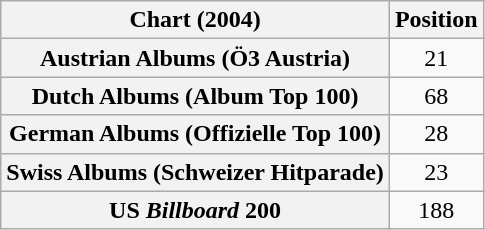<table class="wikitable sortable plainrowheaders" style="text-align:center;">
<tr>
<th scope="col">Chart (2004)</th>
<th scope="col">Position</th>
</tr>
<tr>
<th scope="row">Austrian Albums (Ö3 Austria)</th>
<td>21</td>
</tr>
<tr>
<th scope="row">Dutch Albums (Album Top 100)</th>
<td>68</td>
</tr>
<tr>
<th scope="row">German Albums (Offizielle Top 100)</th>
<td>28</td>
</tr>
<tr>
<th scope="row">Swiss Albums (Schweizer Hitparade)</th>
<td>23</td>
</tr>
<tr>
<th scope="row">US <em>Billboard</em> 200</th>
<td>188</td>
</tr>
</table>
